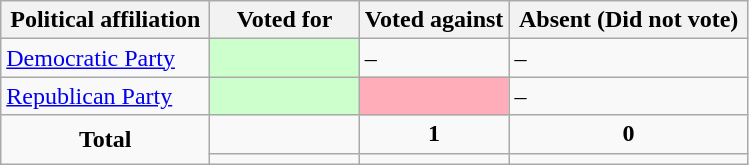<table class="wikitable">
<tr>
<th>Political affiliation</th>
<th style="width:20%;">Voted for</th>
<th style="width:20%;">Voted against</th>
<th>Absent (Did not vote)</th>
</tr>
<tr>
<td> <a href='#'>Democratic Party</a></td>
<td style="background-color:#CCFFCC;"></td>
<td>–</td>
<td>–</td>
</tr>
<tr>
<td> <a href='#'>Republican Party</a></td>
<td style="background-color:#CCFFCC;"></td>
<td style="background-color:#FFAEB9;"></td>
<td>–</td>
</tr>
<tr>
<td style="text-align:center;" rowspan="2"><strong>Total </strong></td>
<td></td>
<td style="text-align:center;"><strong>1</strong></td>
<td style="text-align:center;"><strong>0</strong></td>
</tr>
<tr>
<td style="text-align:center;"></td>
<td style="text-align:center;"></td>
<td style="text-align:center;"></td>
</tr>
</table>
